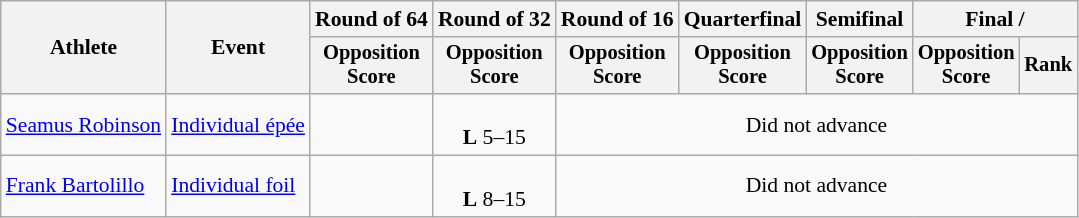<table class="wikitable" style="font-size:90%">
<tr>
<th rowspan="2">Athlete</th>
<th rowspan="2">Event</th>
<th>Round of 64</th>
<th>Round of 32</th>
<th>Round of 16</th>
<th>Quarterfinal</th>
<th>Semifinal</th>
<th colspan=2>Final / </th>
</tr>
<tr style="font-size:95%">
<th>Opposition <br> Score</th>
<th>Opposition <br> Score</th>
<th>Opposition <br> Score</th>
<th>Opposition <br> Score</th>
<th>Opposition <br> Score</th>
<th>Opposition <br> Score</th>
<th>Rank</th>
</tr>
<tr align=center>
<td align=left><a href='#'>Seamus Robinson</a></td>
<td align=left><a href='#'>Individual épée</a></td>
<td></td>
<td><br><strong>L</strong> 5–15</td>
<td colspan=5>Did not advance</td>
</tr>
<tr align=center>
<td align=left><a href='#'>Frank Bartolillo</a></td>
<td align=left><a href='#'>Individual foil</a></td>
<td></td>
<td><br> <strong>L</strong> 8–15</td>
<td colspan=5>Did not advance</td>
</tr>
</table>
